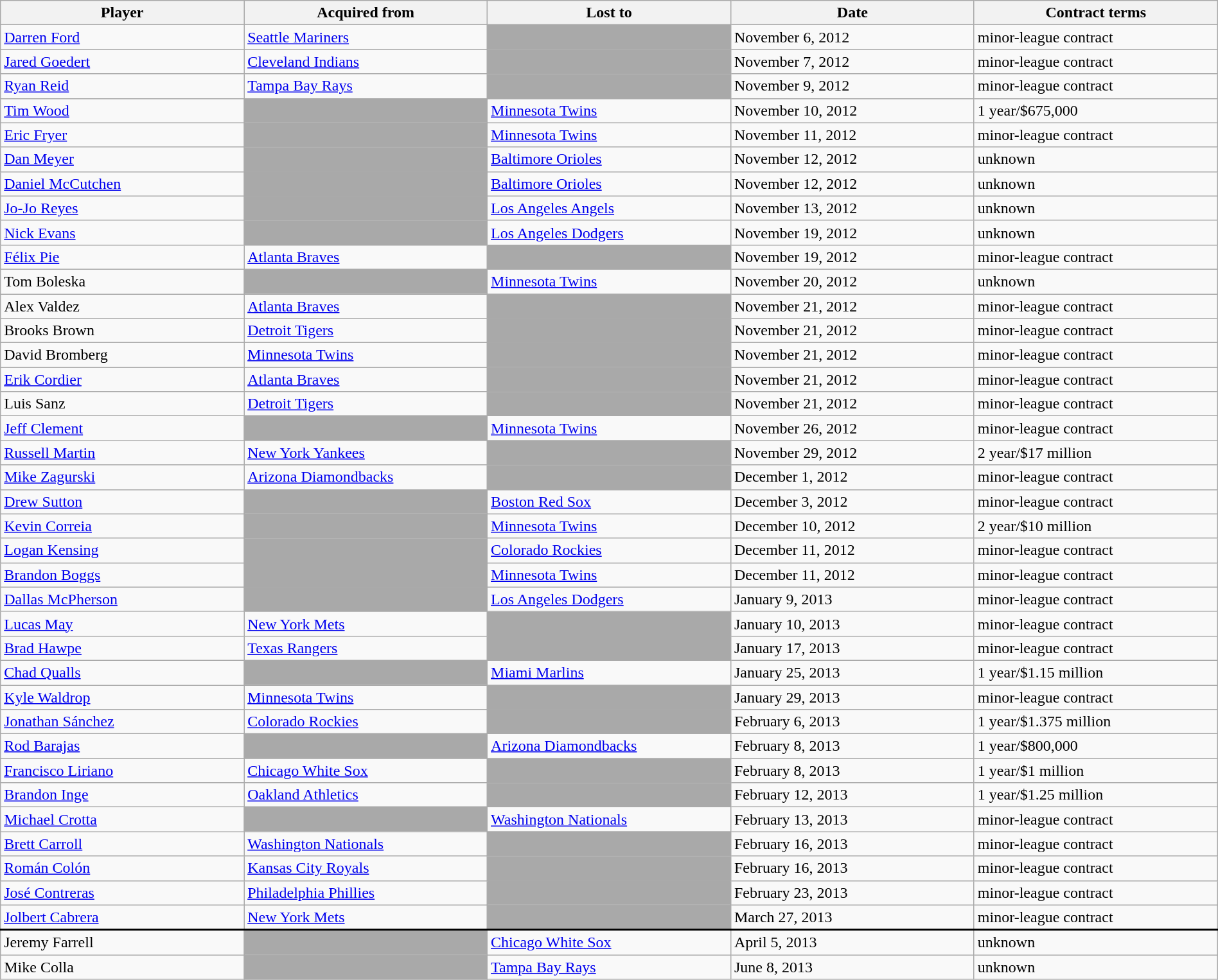<table class="wikitable" style="width:100%;">
<tr style="text-align:center; background:#ddd;">
<th style="width:20%;">Player</th>
<th style="width:20%;">Acquired from</th>
<th style="width:20%;">Lost to</th>
<th style="width:20%;">Date</th>
<th style="width:20%;">Contract terms</th>
</tr>
<tr>
<td><a href='#'>Darren Ford</a></td>
<td><a href='#'>Seattle Mariners</a></td>
<td style="background:darkgray;"></td>
<td>November 6, 2012</td>
<td>minor-league contract</td>
</tr>
<tr>
<td><a href='#'>Jared Goedert</a></td>
<td><a href='#'>Cleveland Indians</a></td>
<td style="background:darkgray;"></td>
<td>November 7, 2012</td>
<td>minor-league contract</td>
</tr>
<tr>
<td><a href='#'>Ryan Reid</a></td>
<td><a href='#'>Tampa Bay Rays</a></td>
<td style="background:darkgray;"></td>
<td>November 9, 2012</td>
<td>minor-league contract</td>
</tr>
<tr>
<td><a href='#'>Tim Wood</a></td>
<td style="background:darkgray;"></td>
<td><a href='#'>Minnesota Twins</a></td>
<td>November 10, 2012</td>
<td>1 year/$675,000</td>
</tr>
<tr>
<td><a href='#'>Eric Fryer</a></td>
<td style="background:darkgray;"></td>
<td><a href='#'>Minnesota Twins</a></td>
<td>November 11, 2012</td>
<td>minor-league contract</td>
</tr>
<tr>
<td><a href='#'>Dan Meyer</a></td>
<td style="background:darkgray;"></td>
<td><a href='#'>Baltimore Orioles</a></td>
<td>November 12, 2012</td>
<td>unknown</td>
</tr>
<tr>
<td><a href='#'>Daniel McCutchen</a></td>
<td style="background:darkgray;"></td>
<td><a href='#'>Baltimore Orioles</a></td>
<td>November 12, 2012</td>
<td>unknown</td>
</tr>
<tr>
<td><a href='#'>Jo-Jo Reyes</a></td>
<td style="background:darkgray;"></td>
<td><a href='#'>Los Angeles Angels</a></td>
<td>November 13, 2012</td>
<td>unknown</td>
</tr>
<tr>
<td><a href='#'>Nick Evans</a></td>
<td style="background:darkgray;"></td>
<td><a href='#'>Los Angeles Dodgers</a></td>
<td>November 19, 2012</td>
<td>unknown</td>
</tr>
<tr>
<td><a href='#'>Félix Pie</a></td>
<td><a href='#'>Atlanta Braves</a></td>
<td style="background:darkgray;"></td>
<td>November 19, 2012</td>
<td>minor-league contract</td>
</tr>
<tr>
<td>Tom Boleska</td>
<td style="background:darkgray;"></td>
<td><a href='#'>Minnesota Twins</a></td>
<td>November 20, 2012</td>
<td>unknown</td>
</tr>
<tr>
<td>Alex Valdez</td>
<td><a href='#'>Atlanta Braves</a></td>
<td style="background:darkgray;"></td>
<td>November 21, 2012</td>
<td>minor-league contract</td>
</tr>
<tr>
<td>Brooks Brown</td>
<td><a href='#'>Detroit Tigers</a></td>
<td style="background:darkgray;"></td>
<td>November 21, 2012</td>
<td>minor-league contract</td>
</tr>
<tr>
<td>David Bromberg</td>
<td><a href='#'>Minnesota Twins</a></td>
<td style="background:darkgray;"></td>
<td>November 21, 2012</td>
<td>minor-league contract</td>
</tr>
<tr>
<td><a href='#'>Erik Cordier</a></td>
<td><a href='#'>Atlanta Braves</a></td>
<td style="background:darkgray;"></td>
<td>November 21, 2012</td>
<td>minor-league contract</td>
</tr>
<tr>
<td>Luis Sanz</td>
<td><a href='#'>Detroit Tigers</a></td>
<td style="background:darkgray;"></td>
<td>November 21, 2012</td>
<td>minor-league contract</td>
</tr>
<tr>
<td><a href='#'>Jeff Clement</a></td>
<td style="background:darkgray;"></td>
<td><a href='#'>Minnesota Twins</a></td>
<td>November 26, 2012</td>
<td>minor-league contract</td>
</tr>
<tr>
<td><a href='#'>Russell Martin</a></td>
<td><a href='#'>New York Yankees</a></td>
<td style="background:darkgray;"></td>
<td>November 29, 2012</td>
<td>2 year/$17 million</td>
</tr>
<tr>
<td><a href='#'>Mike Zagurski</a></td>
<td><a href='#'>Arizona Diamondbacks</a></td>
<td style="background:darkgray;"></td>
<td>December 1, 2012</td>
<td>minor-league contract</td>
</tr>
<tr>
<td><a href='#'>Drew Sutton</a></td>
<td style="background:darkgray;"></td>
<td><a href='#'>Boston Red Sox</a></td>
<td>December 3, 2012</td>
<td>minor-league contract</td>
</tr>
<tr>
<td><a href='#'>Kevin Correia</a></td>
<td style="background:darkgray;"></td>
<td><a href='#'>Minnesota Twins</a></td>
<td>December 10, 2012</td>
<td>2 year/$10 million</td>
</tr>
<tr>
<td><a href='#'>Logan Kensing</a></td>
<td style="background:darkgray;"></td>
<td><a href='#'>Colorado Rockies</a></td>
<td>December 11, 2012</td>
<td>minor-league contract</td>
</tr>
<tr>
<td><a href='#'>Brandon Boggs</a></td>
<td style="background:darkgray;"></td>
<td><a href='#'>Minnesota Twins</a></td>
<td>December 11, 2012</td>
<td>minor-league contract</td>
</tr>
<tr>
<td><a href='#'>Dallas McPherson</a></td>
<td style="background:darkgray;"></td>
<td><a href='#'>Los Angeles Dodgers</a></td>
<td>January 9, 2013</td>
<td>minor-league contract</td>
</tr>
<tr>
<td><a href='#'>Lucas May</a></td>
<td><a href='#'>New York Mets</a></td>
<td style="background:darkgray;"></td>
<td>January 10, 2013</td>
<td>minor-league contract</td>
</tr>
<tr>
<td><a href='#'>Brad Hawpe</a></td>
<td><a href='#'>Texas Rangers</a></td>
<td style="background:darkgray;"></td>
<td>January 17, 2013</td>
<td>minor-league contract</td>
</tr>
<tr>
<td><a href='#'>Chad Qualls</a></td>
<td style="background:darkgray;"></td>
<td><a href='#'>Miami Marlins</a></td>
<td>January 25, 2013</td>
<td>1 year/$1.15 million</td>
</tr>
<tr>
<td><a href='#'>Kyle Waldrop</a></td>
<td><a href='#'>Minnesota Twins</a></td>
<td style="background:darkgray;"></td>
<td>January 29, 2013</td>
<td>minor-league contract</td>
</tr>
<tr>
<td><a href='#'>Jonathan Sánchez</a></td>
<td><a href='#'>Colorado Rockies</a></td>
<td style="background:darkgray;"></td>
<td>February 6, 2013</td>
<td>1 year/$1.375 million</td>
</tr>
<tr>
<td><a href='#'>Rod Barajas</a></td>
<td style="background:darkgray;"></td>
<td><a href='#'>Arizona Diamondbacks</a></td>
<td>February 8, 2013</td>
<td>1 year/$800,000</td>
</tr>
<tr>
<td><a href='#'>Francisco Liriano</a></td>
<td><a href='#'>Chicago White Sox</a></td>
<td style="background:darkgray;"></td>
<td>February 8, 2013</td>
<td>1 year/$1 million</td>
</tr>
<tr>
<td><a href='#'>Brandon Inge</a></td>
<td><a href='#'>Oakland Athletics</a></td>
<td style="background:darkgray;"></td>
<td>February 12, 2013</td>
<td>1 year/$1.25 million</td>
</tr>
<tr>
<td><a href='#'>Michael Crotta</a></td>
<td style="background:darkgray;"></td>
<td><a href='#'>Washington Nationals</a></td>
<td>February 13, 2013</td>
<td>minor-league contract</td>
</tr>
<tr>
<td><a href='#'>Brett Carroll</a></td>
<td><a href='#'>Washington Nationals</a></td>
<td style="background:darkgray;"></td>
<td>February 16, 2013</td>
<td>minor-league contract</td>
</tr>
<tr>
<td><a href='#'>Román Colón</a></td>
<td><a href='#'>Kansas City Royals</a></td>
<td style="background:darkgray;"></td>
<td>February 16, 2013</td>
<td>minor-league contract</td>
</tr>
<tr>
<td><a href='#'>José Contreras</a></td>
<td><a href='#'>Philadelphia Phillies</a></td>
<td style="background:darkgray;"></td>
<td>February 23, 2013</td>
<td>minor-league contract</td>
</tr>
<tr>
<td><a href='#'>Jolbert Cabrera</a></td>
<td><a href='#'>New York Mets</a></td>
<td style="background:darkgray;"></td>
<td>March 27, 2013</td>
<td>minor-league contract</td>
</tr>
<tr style="border-top:2px solid #000000;">
<td>Jeremy Farrell</td>
<td style="background:darkgray;"></td>
<td><a href='#'>Chicago White Sox</a></td>
<td>April 5, 2013</td>
<td>unknown</td>
</tr>
<tr>
<td>Mike Colla</td>
<td style="background:darkgray;"></td>
<td><a href='#'>Tampa Bay Rays</a></td>
<td>June 8, 2013</td>
<td>unknown</td>
</tr>
</table>
